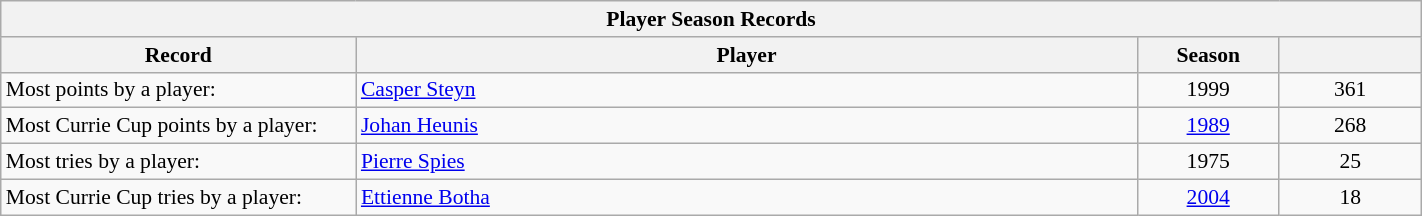<table class="wikitable collapsible" style="text-align:left; font-size:90%; width:75%;">
<tr>
<th colspan="4">Player Season Records</th>
</tr>
<tr>
<th style="width:25%;">Record</th>
<th style="width:55%;">Player</th>
<th style="width:10%;">Season</th>
<th style="width:10%;"><br></th>
</tr>
<tr>
<td>Most points by a player:</td>
<td><a href='#'>Casper Steyn</a></td>
<td style="text-align:center">1999</td>
<td style="text-align:center">361</td>
</tr>
<tr>
<td>Most Currie Cup points by a player:</td>
<td><a href='#'>Johan Heunis</a></td>
<td style="text-align:center"><a href='#'>1989</a></td>
<td style="text-align:center">268</td>
</tr>
<tr>
<td>Most tries by a player:</td>
<td><a href='#'>Pierre Spies</a></td>
<td style="text-align:center">1975</td>
<td style="text-align:center">25</td>
</tr>
<tr>
<td>Most Currie Cup tries by a player:</td>
<td><a href='#'>Ettienne Botha</a></td>
<td style="text-align:center"><a href='#'>2004</a></td>
<td style="text-align:center">18</td>
</tr>
</table>
